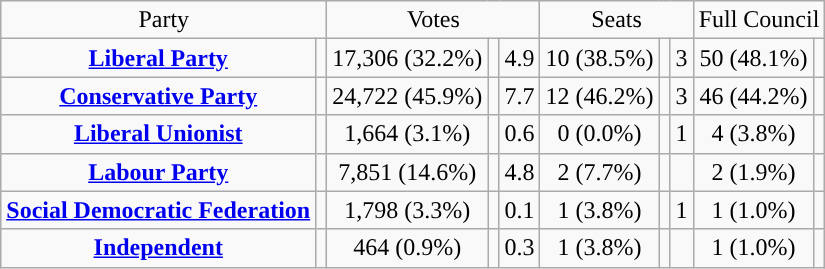<table class=wikitable style="text-align:center;">
<tr>
<td colspan=2>Party</td>
<td colspan=3>Votes</td>
<td colspan=3>Seats</td>
<td colspan=3>Full Council</td>
</tr>
<tr>
<td><strong><a href='#'>Liberal Party</a></strong></td>
<td style="background:"></td>
<td>17,306 (32.2%)</td>
<td></td>
<td> 4.9</td>
<td>10 (38.5%)</td>
<td></td>
<td> 3</td>
<td>50 (48.1%)</td>
<td></td>
</tr>
<tr>
<td><strong><a href='#'>Conservative Party</a></strong></td>
<td style="background:"></td>
<td>24,722 (45.9%)</td>
<td></td>
<td> 7.7</td>
<td>12 (46.2%)</td>
<td></td>
<td> 3</td>
<td>46 (44.2%)</td>
<td></td>
</tr>
<tr>
<td><strong><a href='#'>Liberal Unionist</a></strong></td>
<td style="background:"></td>
<td>1,664 (3.1%)</td>
<td></td>
<td> 0.6</td>
<td>0 (0.0%)</td>
<td></td>
<td> 1</td>
<td>4 (3.8%)</td>
<td></td>
</tr>
<tr>
<td><strong><a href='#'>Labour Party</a></strong></td>
<td style="background:"></td>
<td>7,851 (14.6%)</td>
<td></td>
<td> 4.8</td>
<td>2 (7.7%)</td>
<td></td>
<td></td>
<td>2 (1.9%)</td>
<td></td>
</tr>
<tr>
<td><strong><a href='#'>Social Democratic Federation</a></strong></td>
<td style="background:"></td>
<td>1,798 (3.3%)</td>
<td></td>
<td> 0.1</td>
<td>1 (3.8%)</td>
<td></td>
<td> 1</td>
<td>1 (1.0%)</td>
<td></td>
</tr>
<tr>
<td><strong><a href='#'>Independent</a></strong></td>
<td style="background:"></td>
<td>464 (0.9%)</td>
<td></td>
<td> 0.3</td>
<td>1 (3.8%)</td>
<td></td>
<td></td>
<td>1 (1.0%)</td>
<td></td>
</tr>
</table>
